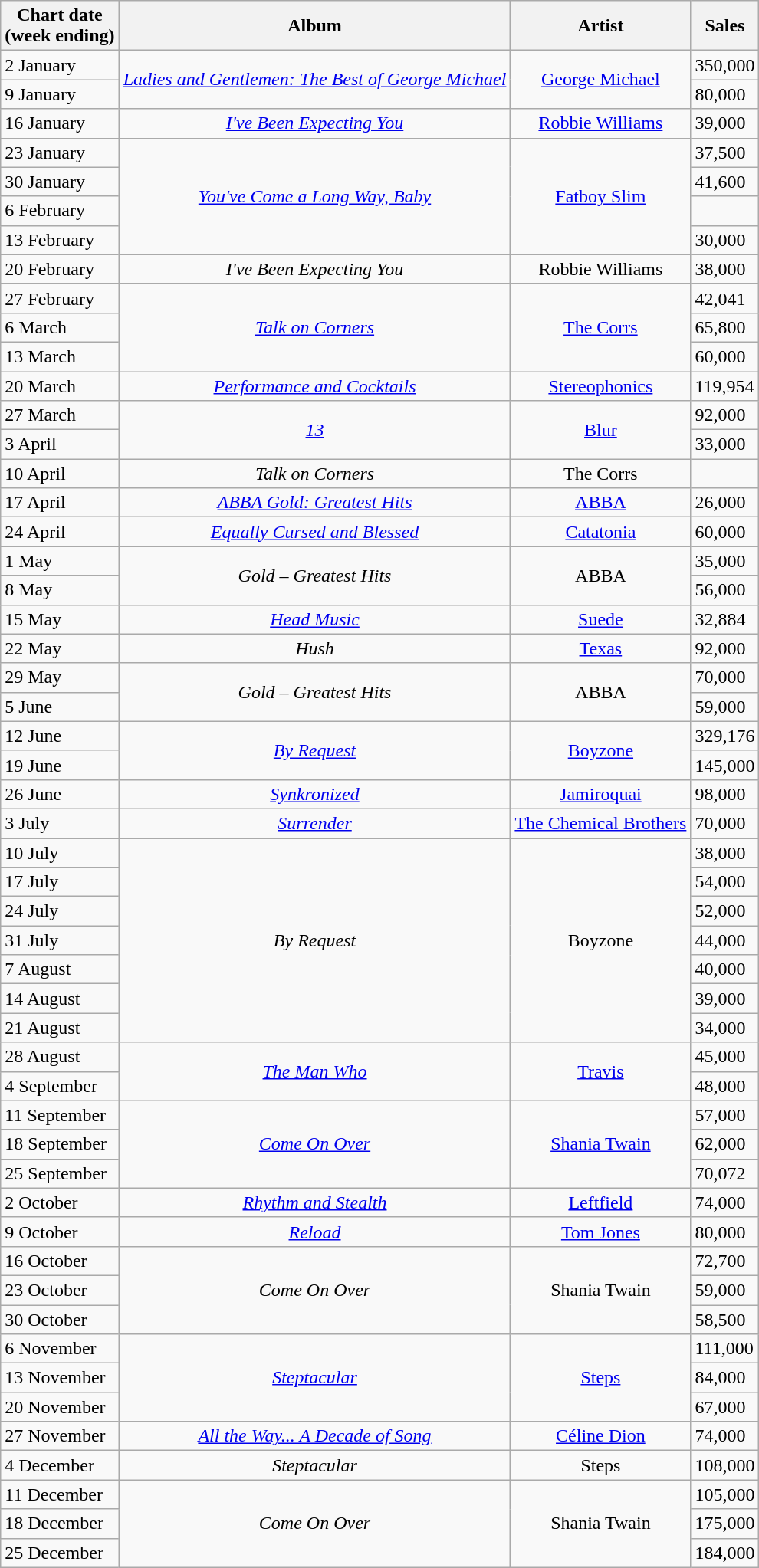<table class="wikitable">
<tr>
<th style="text-align:center;">Chart date<br>(week ending)</th>
<th style="text-align:center;">Album</th>
<th style="text-align:center;">Artist</th>
<th align="center">Sales</th>
</tr>
<tr>
<td style="text-align:left;">2 January</td>
<td style="text-align:center;" rowspan="2"><em><a href='#'>Ladies and Gentlemen: The Best of George Michael</a></em></td>
<td style="text-align:center;" rowspan="2"><a href='#'>George Michael</a></td>
<td align="left">350,000</td>
</tr>
<tr>
<td style="text-align:left;">9 January</td>
<td align="left">80,000</td>
</tr>
<tr>
<td style="text-align:left;">16 January</td>
<td style="text-align:center;"><em><a href='#'>I've Been Expecting You</a></em></td>
<td style="text-align:center;"><a href='#'>Robbie Williams</a></td>
<td align="left">39,000</td>
</tr>
<tr>
<td style="text-align:left;">23 January</td>
<td style="text-align:center;" rowspan="4"><em><a href='#'>You've Come a Long Way, Baby</a></em></td>
<td style="text-align:center;" rowspan="4"><a href='#'>Fatboy Slim</a></td>
<td align="left">37,500</td>
</tr>
<tr>
<td style="text-align:left;">30 January</td>
<td align="left">41,600</td>
</tr>
<tr>
<td style="text-align:left;">6 February</td>
</tr>
<tr>
<td style="text-align:left;">13 February</td>
<td align="left">30,000</td>
</tr>
<tr>
<td style="text-align:left;">20 February</td>
<td style="text-align:center;"><em>I've Been Expecting You</em></td>
<td style="text-align:center;">Robbie Williams</td>
<td align="left">38,000</td>
</tr>
<tr>
<td style="text-align:left;">27 February</td>
<td style="text-align:center;" rowspan="3"><em><a href='#'>Talk on Corners</a></em></td>
<td style="text-align:center;" rowspan="3"><a href='#'>The Corrs</a></td>
<td align="left">42,041</td>
</tr>
<tr>
<td style="text-align:left;">6 March</td>
<td align="left">65,800</td>
</tr>
<tr>
<td style="text-align:left;">13 March</td>
<td align="left">60,000</td>
</tr>
<tr>
<td style="text-align:left;">20 March</td>
<td style="text-align:center;"><em><a href='#'>Performance and Cocktails</a></em></td>
<td style="text-align:center;"><a href='#'>Stereophonics</a></td>
<td align="left">119,954</td>
</tr>
<tr>
<td style="text-align:left;">27 March</td>
<td style="text-align:center;" rowspan="2"><em><a href='#'>13</a></em></td>
<td style="text-align:center;" rowspan="2"><a href='#'>Blur</a></td>
<td align="left">92,000</td>
</tr>
<tr>
<td style="text-align:left;">3 April</td>
<td align="left">33,000</td>
</tr>
<tr>
<td style="text-align:left;">10 April</td>
<td style="text-align:center;"><em>Talk on Corners</em></td>
<td style="text-align:center;">The Corrs</td>
</tr>
<tr>
<td style="text-align:left;">17 April</td>
<td style="text-align:center;"><em><a href='#'>ABBA Gold: Greatest Hits</a></em></td>
<td style="text-align:center;"><a href='#'>ABBA</a></td>
<td align="left">26,000</td>
</tr>
<tr>
<td style="text-align:left;">24 April</td>
<td style="text-align:center;"><em><a href='#'>Equally Cursed and Blessed</a></em></td>
<td style="text-align:center;"><a href='#'>Catatonia</a></td>
<td align="left">60,000</td>
</tr>
<tr>
<td style="text-align:left;">1 May</td>
<td style="text-align:center;" rowspan="2"><em>Gold – Greatest Hits</em></td>
<td style="text-align:center;" rowspan="2">ABBA</td>
<td align="left">35,000</td>
</tr>
<tr>
<td style="text-align:left;">8 May</td>
<td align="left">56,000</td>
</tr>
<tr>
<td style="text-align:left;">15 May</td>
<td style="text-align:center;"><em><a href='#'>Head Music</a></em></td>
<td style="text-align:center;"><a href='#'>Suede</a></td>
<td align="left">32,884</td>
</tr>
<tr>
<td style="text-align:left;">22 May</td>
<td style="text-align:center;"><em>Hush</em></td>
<td style="text-align:center;"><a href='#'>Texas</a></td>
<td align="left">92,000</td>
</tr>
<tr>
<td style="text-align:left;">29 May</td>
<td style="text-align:center;" rowspan="2"><em>Gold – Greatest Hits</em></td>
<td style="text-align:center;" rowspan="2">ABBA</td>
<td align="left">70,000</td>
</tr>
<tr>
<td style="text-align:left;">5 June</td>
<td align="left">59,000</td>
</tr>
<tr>
<td style="text-align:left;">12 June</td>
<td style="text-align:center;" rowspan="2"><em><a href='#'>By Request</a></em></td>
<td style="text-align:center;" rowspan="2"><a href='#'>Boyzone</a></td>
<td align="left">329,176</td>
</tr>
<tr>
<td style="text-align:left;">19 June</td>
<td align="left">145,000</td>
</tr>
<tr>
<td style="text-align:left;">26 June</td>
<td style="text-align:center;"><em><a href='#'>Synkronized</a></em></td>
<td style="text-align:center;"><a href='#'>Jamiroquai</a></td>
<td align="left">98,000</td>
</tr>
<tr>
<td style="text-align:left;">3 July</td>
<td style="text-align:center;"><em><a href='#'>Surrender</a></em></td>
<td style="text-align:center;"><a href='#'>The Chemical Brothers</a></td>
<td align="left">70,000</td>
</tr>
<tr>
<td style="text-align:left;">10 July</td>
<td style="text-align:center;" rowspan="7"><em>By Request</em></td>
<td style="text-align:center;" rowspan="7">Boyzone</td>
<td align="left">38,000</td>
</tr>
<tr>
<td style="text-align:left;">17 July</td>
<td align="left">54,000</td>
</tr>
<tr>
<td style="text-align:left;">24 July</td>
<td align="left">52,000</td>
</tr>
<tr>
<td style="text-align:left;">31 July</td>
<td align="left">44,000</td>
</tr>
<tr>
<td style="text-align:left;">7 August</td>
<td align="left">40,000</td>
</tr>
<tr>
<td style="text-align:left;">14 August</td>
<td align="left">39,000</td>
</tr>
<tr>
<td style="text-align:left;">21 August</td>
<td align="left">34,000</td>
</tr>
<tr>
<td style="text-align:left;">28 August</td>
<td style="text-align:center;" rowspan="2"><em><a href='#'>The Man Who</a></em></td>
<td style="text-align:center;" rowspan="2"><a href='#'>Travis</a></td>
<td align="left">45,000</td>
</tr>
<tr>
<td style="text-align:left;">4 September</td>
<td align="left">48,000</td>
</tr>
<tr>
<td style="text-align:left;">11 September</td>
<td style="text-align:center;" rowspan="3"><em><a href='#'>Come On Over</a></em></td>
<td style="text-align:center;" rowspan="3"><a href='#'>Shania Twain</a></td>
<td align="left">57,000</td>
</tr>
<tr>
<td style="text-align:left;">18 September</td>
<td align="left">62,000</td>
</tr>
<tr>
<td style="text-align:left;">25 September</td>
<td align="left">70,072</td>
</tr>
<tr>
<td style="text-align:left;">2 October</td>
<td style="text-align:center;"><em><a href='#'>Rhythm and Stealth</a></em></td>
<td style="text-align:center;"><a href='#'>Leftfield</a></td>
<td align="left">74,000</td>
</tr>
<tr>
<td style="text-align:left;">9 October</td>
<td style="text-align:center;"><em><a href='#'>Reload</a></em></td>
<td style="text-align:center;"><a href='#'>Tom Jones</a></td>
<td align="left">80,000</td>
</tr>
<tr>
<td style="text-align:left;">16 October</td>
<td style="text-align:center;" rowspan="3"><em>Come On Over</em></td>
<td style="text-align:center;" rowspan="3">Shania Twain</td>
<td align="left">72,700</td>
</tr>
<tr>
<td style="text-align:left;">23 October</td>
<td align="left">59,000</td>
</tr>
<tr>
<td style="text-align:left;">30 October</td>
<td align="left">58,500</td>
</tr>
<tr>
<td style="text-align:left;">6 November</td>
<td style="text-align:center;" rowspan="3"><em><a href='#'>Steptacular</a></em></td>
<td style="text-align:center;" rowspan="3"><a href='#'>Steps</a></td>
<td align="left">111,000</td>
</tr>
<tr>
<td style="text-align:left;">13 November</td>
<td align="left">84,000</td>
</tr>
<tr>
<td style="text-align:left;">20 November</td>
<td align="left">67,000</td>
</tr>
<tr>
<td style="text-align:left;">27 November</td>
<td style="text-align:center;"><em><a href='#'>All the Way... A Decade of Song</a></em></td>
<td style="text-align:center;"><a href='#'>Céline Dion</a></td>
<td align="left">74,000</td>
</tr>
<tr>
<td style="text-align:left;">4 December</td>
<td style="text-align:center;"><em>Steptacular</em></td>
<td style="text-align:center;">Steps</td>
<td align="left">108,000</td>
</tr>
<tr>
<td style="text-align:left;">11 December</td>
<td style="text-align:center;" rowspan="3"><em>Come On Over</em></td>
<td style="text-align:center;" rowspan="3">Shania Twain</td>
<td align="left">105,000</td>
</tr>
<tr>
<td style="text-align:left;">18 December</td>
<td align="left">175,000</td>
</tr>
<tr>
<td style="text-align:left;">25 December</td>
<td align="left">184,000</td>
</tr>
</table>
